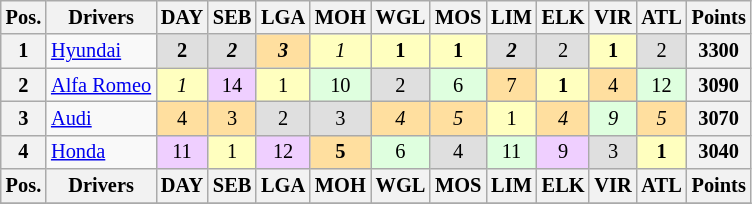<table class="wikitable" style="font-size:85%; text-align:center;">
<tr>
<th>Pos.</th>
<th>Drivers</th>
<th>DAY</th>
<th>SEB</th>
<th>LGA</th>
<th>MOH</th>
<th>WGL</th>
<th>MOS</th>
<th>LIM</th>
<th>ELK</th>
<th>VIR</th>
<th>ATL</th>
<th>Points</th>
</tr>
<tr>
<th>1</th>
<td align=left> <a href='#'>Hyundai</a></td>
<td style="background:#dfdfdf;"><strong>2</strong></td>
<td style="background:#dfdfdf;"><strong><em>2</em></strong></td>
<td style="background:#ffdf9f;"><strong><em>3</em></strong></td>
<td style="background:#ffffbf;"><em>1</em></td>
<td style="background:#ffffbf;"><strong>1</strong></td>
<td style="background:#ffffbf;"><strong>1</strong></td>
<td style="background:#dfdfdf;"><strong><em>2</em></strong></td>
<td style="background:#dfdfdf;">2</td>
<td style="background:#ffffbf;"><strong>1</strong></td>
<td style="background:#dfdfdf;">2</td>
<th>3300</th>
</tr>
<tr>
<th>2</th>
<td align=left> <a href='#'>Alfa Romeo</a></td>
<td style="background:#ffffbf;"><em>1</em></td>
<td style="background:#efcfff;">14</td>
<td style="background:#ffffbf;">1</td>
<td style="background:#dfffdf;">10</td>
<td style="background:#dfdfdf;">2</td>
<td style="background:#dfffdf;">6</td>
<td style="background:#ffdf9f;">7</td>
<td style="background:#ffffbf;"><strong>1</strong></td>
<td style="background:#ffdf9f;">4</td>
<td style="background:#dfffdf;">12</td>
<th>3090</th>
</tr>
<tr>
<th>3</th>
<td align=left> <a href='#'>Audi</a></td>
<td style="background:#ffdf9f;">4</td>
<td style="background:#ffdf9f;">3</td>
<td style="background:#dfdfdf;">2</td>
<td style="background:#dfdfdf;">3</td>
<td style="background:#ffdf9f;"><em>4</em></td>
<td style="background:#ffdf9f;"><em>5</em></td>
<td style="background:#ffffbf;">1</td>
<td style="background:#ffdf9f;"><em>4</em></td>
<td style="background:#dfffdf;"><em>9</em></td>
<td style="background:#ffdf9f;"><em>5</em></td>
<th>3070</th>
</tr>
<tr>
<th>4</th>
<td align=left> <a href='#'>Honda</a></td>
<td style="background:#efcfff;">11</td>
<td style="background:#ffffbf;">1</td>
<td style="background:#efcfff;">12</td>
<td style="background:#ffdf9f;"><strong>5</strong></td>
<td style="background:#dfffdf;">6</td>
<td style="background:#dfdfdf;">4</td>
<td style="background:#dfffdf;">11</td>
<td style="background:#efcfff;">9</td>
<td style="background:#dfdfdf;">3</td>
<td style="background:#ffffbf;"><strong>1</strong></td>
<th>3040</th>
</tr>
<tr>
<th>Pos.</th>
<th>Drivers</th>
<th>DAY</th>
<th>SEB</th>
<th>LGA</th>
<th>MOH</th>
<th>WGL</th>
<th>MOS</th>
<th>LIM</th>
<th>ELK</th>
<th>VIR</th>
<th>ATL</th>
<th>Points</th>
</tr>
<tr>
</tr>
</table>
